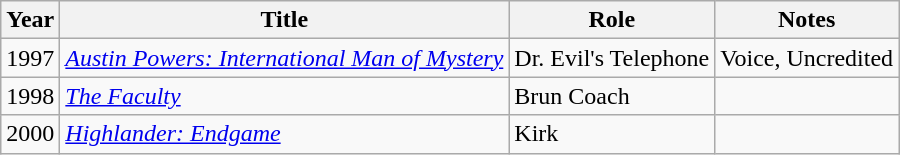<table class="wikitable">
<tr>
<th>Year</th>
<th>Title</th>
<th>Role</th>
<th>Notes</th>
</tr>
<tr>
<td>1997</td>
<td><em><a href='#'>Austin Powers: International Man of Mystery</a></em></td>
<td>Dr. Evil's Telephone</td>
<td>Voice, Uncredited</td>
</tr>
<tr>
<td>1998</td>
<td><em><a href='#'>The Faculty</a></em></td>
<td>Brun Coach</td>
<td></td>
</tr>
<tr>
<td>2000</td>
<td><em><a href='#'>Highlander: Endgame</a></em></td>
<td>Kirk</td>
<td></td>
</tr>
</table>
